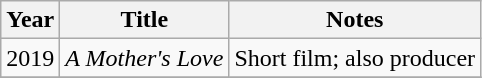<table class="wikitable sortable">
<tr>
<th>Year</th>
<th>Title</th>
<th class="unsortable">Notes</th>
</tr>
<tr>
<td>2019</td>
<td><em>A Mother's Love</em></td>
<td>Short film; also producer</td>
</tr>
<tr>
</tr>
</table>
